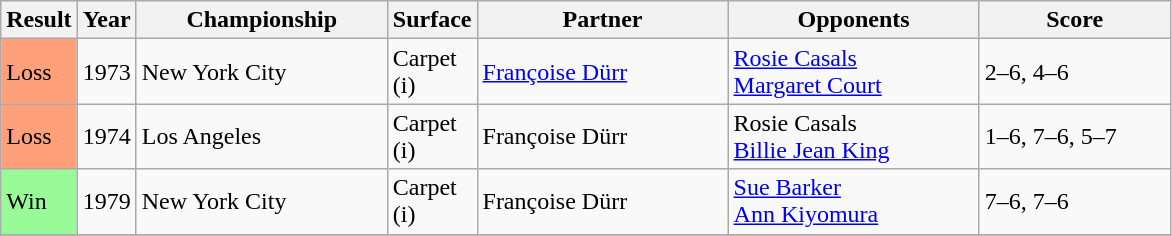<table class="sortable wikitable">
<tr>
<th style="width:40px">Result</th>
<th style="width:30px">Year</th>
<th style="width:160px">Championship</th>
<th style="width:50px">Surface</th>
<th style="width:160px">Partner</th>
<th style="width:160px">Opponents</th>
<th style="width:120px" class="unsortable">Score</th>
</tr>
<tr>
<td style="background:#ffa07a;">Loss</td>
<td>1973</td>
<td>New York City</td>
<td>Carpet (i)</td>
<td> <a href='#'>Françoise Dürr</a></td>
<td> <a href='#'>Rosie Casals</a> <br>  <a href='#'>Margaret Court</a></td>
<td>2–6, 4–6</td>
</tr>
<tr>
<td style="background:#ffa07a;">Loss</td>
<td>1974</td>
<td>Los Angeles</td>
<td>Carpet (i)</td>
<td> Françoise Dürr</td>
<td> Rosie Casals <br>  <a href='#'>Billie Jean King</a></td>
<td>1–6, 7–6, 5–7</td>
</tr>
<tr>
<td style="background:#98fb98;">Win</td>
<td>1979</td>
<td>New York City</td>
<td>Carpet (i)</td>
<td> Françoise Dürr</td>
<td> <a href='#'>Sue Barker</a> <br>  <a href='#'>Ann Kiyomura</a></td>
<td>7–6, 7–6</td>
</tr>
<tr>
</tr>
</table>
